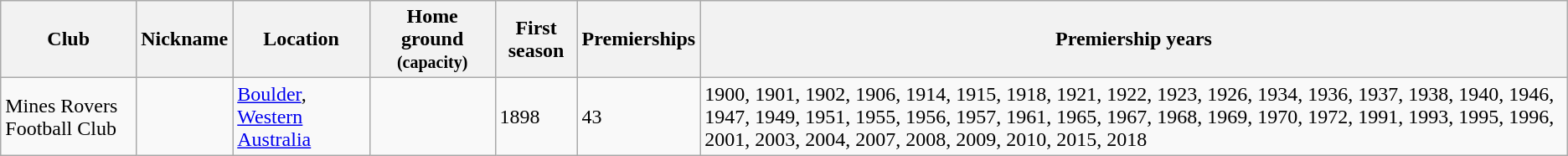<table class="wikitable sortable">
<tr>
<th>Club</th>
<th>Nickname</th>
<th>Location</th>
<th>Home ground <small>(capacity)</small></th>
<th>First season</th>
<th>Premierships</th>
<th>Premiership years</th>
</tr>
<tr>
<td>Mines Rovers Football Club</td>
<td></td>
<td><a href='#'>Boulder</a>, <a href='#'>Western Australia</a></td>
<td></td>
<td>1898</td>
<td>43</td>
<td>1900, 1901, 1902, 1906, 1914, 1915, 1918, 1921, 1922, 1923, 1926, 1934, 1936, 1937, 1938, 1940, 1946, 1947, 1949, 1951, 1955, 1956, 1957, 1961, 1965, 1967, 1968, 1969, 1970, 1972, 1991, 1993, 1995, 1996, 2001, 2003, 2004, 2007, 2008, 2009, 2010, 2015, 2018</td>
</tr>
</table>
